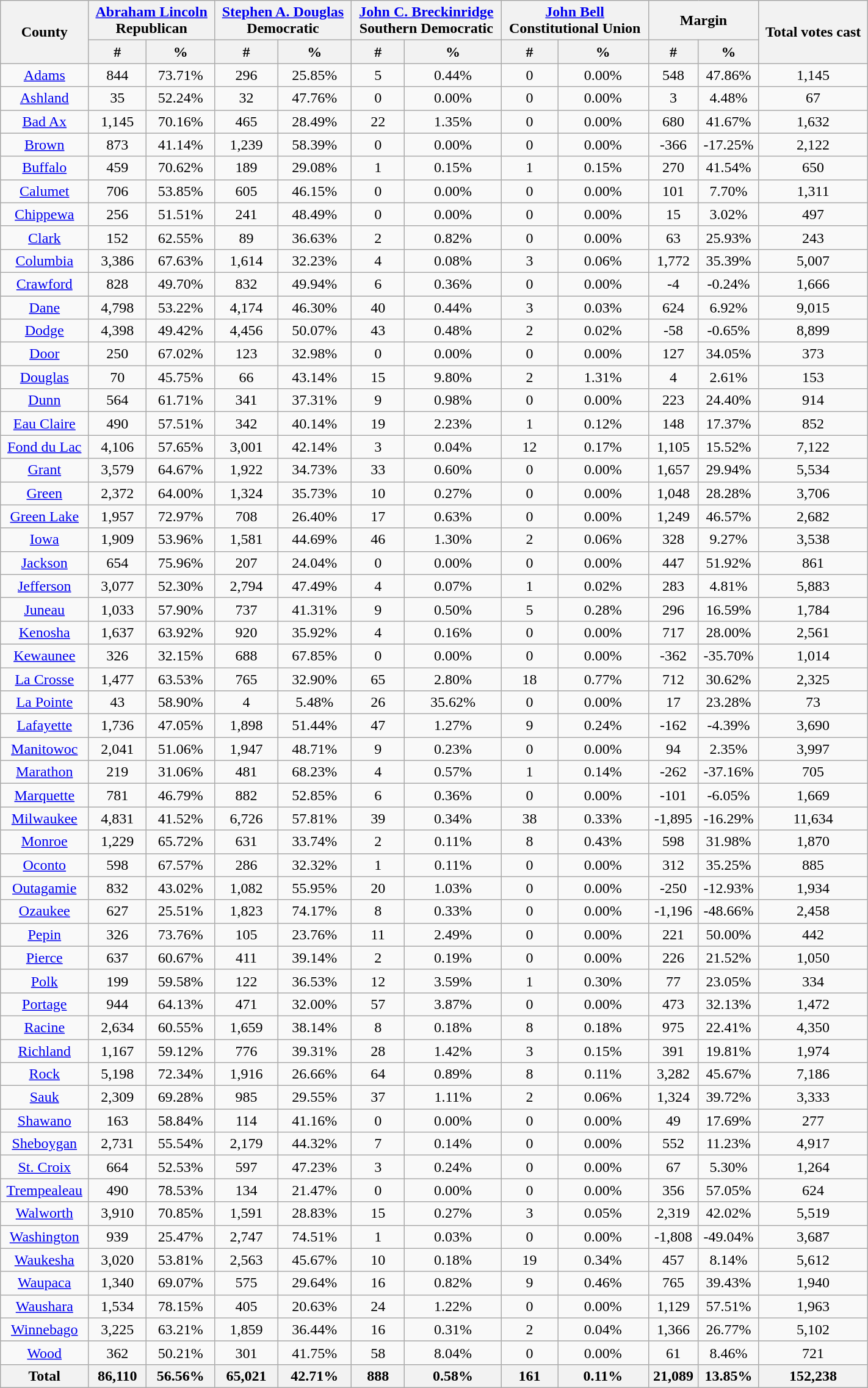<table width="75%" class="wikitable sortable" style="text-align:center">
<tr>
<th rowspan="2" style="text-align:center;">County</th>
<th colspan="2" style="text-align:center;"><a href='#'>Abraham Lincoln</a><br>Republican</th>
<th colspan="2" style="text-align:center;"><a href='#'>Stephen A. Douglas</a><br>Democratic</th>
<th colspan="2" style="text-align:center;"><a href='#'>John C. Breckinridge</a><br>Southern Democratic</th>
<th colspan="2" style="text-align:center;"><a href='#'>John Bell</a><br>Constitutional Union</th>
<th colspan="2" style="text-align:center;">Margin</th>
<th rowspan="2" style="text-align:center;">Total votes cast</th>
</tr>
<tr>
<th style="text-align:center;" data-sort-type="number">#</th>
<th style="text-align:center;" data-sort-type="number">%</th>
<th style="text-align:center;" data-sort-type="number">#</th>
<th style="text-align:center;" data-sort-type="number">%</th>
<th style="text-align:center;" data-sort-type="number">#</th>
<th style="text-align:center;" data-sort-type="number">%</th>
<th style="text-align:center;" data-sort-type="number">#</th>
<th style="text-align:center;" data-sort-type="number">%</th>
<th style="text-align:center;" data-sort-type="number">#</th>
<th style="text-align:center;" data-sort-type="number">%</th>
</tr>
<tr style="text-align:center;">
<td><a href='#'>Adams</a></td>
<td>844</td>
<td>73.71%</td>
<td>296</td>
<td>25.85%</td>
<td>5</td>
<td>0.44%</td>
<td>0</td>
<td>0.00%</td>
<td>548</td>
<td>47.86%</td>
<td>1,145</td>
</tr>
<tr style="text-align:center;">
<td><a href='#'>Ashland</a></td>
<td>35</td>
<td>52.24%</td>
<td>32</td>
<td>47.76%</td>
<td>0</td>
<td>0.00%</td>
<td>0</td>
<td>0.00%</td>
<td>3</td>
<td>4.48%</td>
<td>67</td>
</tr>
<tr style="text-align:center;">
<td><a href='#'>Bad Ax</a></td>
<td>1,145</td>
<td>70.16%</td>
<td>465</td>
<td>28.49%</td>
<td>22</td>
<td>1.35%</td>
<td>0</td>
<td>0.00%</td>
<td>680</td>
<td>41.67%</td>
<td>1,632</td>
</tr>
<tr style="text-align:center;">
<td><a href='#'>Brown</a></td>
<td>873</td>
<td>41.14%</td>
<td>1,239</td>
<td>58.39%</td>
<td>0</td>
<td>0.00%</td>
<td>0</td>
<td>0.00%</td>
<td>-366</td>
<td>-17.25%</td>
<td>2,122</td>
</tr>
<tr style="text-align:center;">
<td><a href='#'>Buffalo</a></td>
<td>459</td>
<td>70.62%</td>
<td>189</td>
<td>29.08%</td>
<td>1</td>
<td>0.15%</td>
<td>1</td>
<td>0.15%</td>
<td>270</td>
<td>41.54%</td>
<td>650</td>
</tr>
<tr style="text-align:center;">
<td><a href='#'>Calumet</a></td>
<td>706</td>
<td>53.85%</td>
<td>605</td>
<td>46.15%</td>
<td>0</td>
<td>0.00%</td>
<td>0</td>
<td>0.00%</td>
<td>101</td>
<td>7.70%</td>
<td>1,311</td>
</tr>
<tr style="text-align:center;">
<td><a href='#'>Chippewa</a></td>
<td>256</td>
<td>51.51%</td>
<td>241</td>
<td>48.49%</td>
<td>0</td>
<td>0.00%</td>
<td>0</td>
<td>0.00%</td>
<td>15</td>
<td>3.02%</td>
<td>497</td>
</tr>
<tr style="text-align:center;">
<td><a href='#'>Clark</a></td>
<td>152</td>
<td>62.55%</td>
<td>89</td>
<td>36.63%</td>
<td>2</td>
<td>0.82%</td>
<td>0</td>
<td>0.00%</td>
<td>63</td>
<td>25.93%</td>
<td>243</td>
</tr>
<tr style="text-align:center;">
<td><a href='#'>Columbia</a></td>
<td>3,386</td>
<td>67.63%</td>
<td>1,614</td>
<td>32.23%</td>
<td>4</td>
<td>0.08%</td>
<td>3</td>
<td>0.06%</td>
<td>1,772</td>
<td>35.39%</td>
<td>5,007</td>
</tr>
<tr style="text-align:center;">
<td><a href='#'>Crawford</a></td>
<td>828</td>
<td>49.70%</td>
<td>832</td>
<td>49.94%</td>
<td>6</td>
<td>0.36%</td>
<td>0</td>
<td>0.00%</td>
<td>-4</td>
<td>-0.24%</td>
<td>1,666</td>
</tr>
<tr style="text-align:center;">
<td><a href='#'>Dane</a></td>
<td>4,798</td>
<td>53.22%</td>
<td>4,174</td>
<td>46.30%</td>
<td>40</td>
<td>0.44%</td>
<td>3</td>
<td>0.03%</td>
<td>624</td>
<td>6.92%</td>
<td>9,015</td>
</tr>
<tr style="text-align:center;">
<td><a href='#'>Dodge</a></td>
<td>4,398</td>
<td>49.42%</td>
<td>4,456</td>
<td>50.07%</td>
<td>43</td>
<td>0.48%</td>
<td>2</td>
<td>0.02%</td>
<td>-58</td>
<td>-0.65%</td>
<td>8,899</td>
</tr>
<tr style="text-align:center;">
<td><a href='#'>Door</a></td>
<td>250</td>
<td>67.02%</td>
<td>123</td>
<td>32.98%</td>
<td>0</td>
<td>0.00%</td>
<td>0</td>
<td>0.00%</td>
<td>127</td>
<td>34.05%</td>
<td>373</td>
</tr>
<tr style="text-align:center;">
<td><a href='#'>Douglas</a></td>
<td>70</td>
<td>45.75%</td>
<td>66</td>
<td>43.14%</td>
<td>15</td>
<td>9.80%</td>
<td>2</td>
<td>1.31%</td>
<td>4</td>
<td>2.61%</td>
<td>153</td>
</tr>
<tr style="text-align:center;">
<td><a href='#'>Dunn</a></td>
<td>564</td>
<td>61.71%</td>
<td>341</td>
<td>37.31%</td>
<td>9</td>
<td>0.98%</td>
<td>0</td>
<td>0.00%</td>
<td>223</td>
<td>24.40%</td>
<td>914</td>
</tr>
<tr style="text-align:center;">
<td><a href='#'>Eau Claire</a></td>
<td>490</td>
<td>57.51%</td>
<td>342</td>
<td>40.14%</td>
<td>19</td>
<td>2.23%</td>
<td>1</td>
<td>0.12%</td>
<td>148</td>
<td>17.37%</td>
<td>852</td>
</tr>
<tr style="text-align:center;">
<td><a href='#'>Fond du Lac</a></td>
<td>4,106</td>
<td>57.65%</td>
<td>3,001</td>
<td>42.14%</td>
<td>3</td>
<td>0.04%</td>
<td>12</td>
<td>0.17%</td>
<td>1,105</td>
<td>15.52%</td>
<td>7,122</td>
</tr>
<tr style="text-align:center;">
<td><a href='#'>Grant</a></td>
<td>3,579</td>
<td>64.67%</td>
<td>1,922</td>
<td>34.73%</td>
<td>33</td>
<td>0.60%</td>
<td>0</td>
<td>0.00%</td>
<td>1,657</td>
<td>29.94%</td>
<td>5,534</td>
</tr>
<tr style="text-align:center;">
<td><a href='#'>Green</a></td>
<td>2,372</td>
<td>64.00%</td>
<td>1,324</td>
<td>35.73%</td>
<td>10</td>
<td>0.27%</td>
<td>0</td>
<td>0.00%</td>
<td>1,048</td>
<td>28.28%</td>
<td>3,706</td>
</tr>
<tr style="text-align:center;">
<td><a href='#'>Green Lake</a></td>
<td>1,957</td>
<td>72.97%</td>
<td>708</td>
<td>26.40%</td>
<td>17</td>
<td>0.63%</td>
<td>0</td>
<td>0.00%</td>
<td>1,249</td>
<td>46.57%</td>
<td>2,682</td>
</tr>
<tr style="text-align:center;">
<td><a href='#'>Iowa</a></td>
<td>1,909</td>
<td>53.96%</td>
<td>1,581</td>
<td>44.69%</td>
<td>46</td>
<td>1.30%</td>
<td>2</td>
<td>0.06%</td>
<td>328</td>
<td>9.27%</td>
<td>3,538</td>
</tr>
<tr style="text-align:center;">
<td><a href='#'>Jackson</a></td>
<td>654</td>
<td>75.96%</td>
<td>207</td>
<td>24.04%</td>
<td>0</td>
<td>0.00%</td>
<td>0</td>
<td>0.00%</td>
<td>447</td>
<td>51.92%</td>
<td>861</td>
</tr>
<tr style="text-align:center;">
<td><a href='#'>Jefferson</a></td>
<td>3,077</td>
<td>52.30%</td>
<td>2,794</td>
<td>47.49%</td>
<td>4</td>
<td>0.07%</td>
<td>1</td>
<td>0.02%</td>
<td>283</td>
<td>4.81%</td>
<td>5,883</td>
</tr>
<tr style="text-align:center;">
<td><a href='#'>Juneau</a></td>
<td>1,033</td>
<td>57.90%</td>
<td>737</td>
<td>41.31%</td>
<td>9</td>
<td>0.50%</td>
<td>5</td>
<td>0.28%</td>
<td>296</td>
<td>16.59%</td>
<td>1,784</td>
</tr>
<tr style="text-align:center;">
<td><a href='#'>Kenosha</a></td>
<td>1,637</td>
<td>63.92%</td>
<td>920</td>
<td>35.92%</td>
<td>4</td>
<td>0.16%</td>
<td>0</td>
<td>0.00%</td>
<td>717</td>
<td>28.00%</td>
<td>2,561</td>
</tr>
<tr style="text-align:center;">
<td><a href='#'>Kewaunee</a></td>
<td>326</td>
<td>32.15%</td>
<td>688</td>
<td>67.85%</td>
<td>0</td>
<td>0.00%</td>
<td>0</td>
<td>0.00%</td>
<td>-362</td>
<td>-35.70%</td>
<td>1,014</td>
</tr>
<tr style="text-align:center;">
<td><a href='#'>La Crosse</a></td>
<td>1,477</td>
<td>63.53%</td>
<td>765</td>
<td>32.90%</td>
<td>65</td>
<td>2.80%</td>
<td>18</td>
<td>0.77%</td>
<td>712</td>
<td>30.62%</td>
<td>2,325</td>
</tr>
<tr style="text-align:center;">
<td><a href='#'>La Pointe</a></td>
<td>43</td>
<td>58.90%</td>
<td>4</td>
<td>5.48%</td>
<td>26</td>
<td>35.62%</td>
<td>0</td>
<td>0.00%</td>
<td>17</td>
<td>23.28%</td>
<td>73</td>
</tr>
<tr style="text-align:center;">
<td><a href='#'>Lafayette</a></td>
<td>1,736</td>
<td>47.05%</td>
<td>1,898</td>
<td>51.44%</td>
<td>47</td>
<td>1.27%</td>
<td>9</td>
<td>0.24%</td>
<td>-162</td>
<td>-4.39%</td>
<td>3,690</td>
</tr>
<tr style="text-align:center;">
<td><a href='#'>Manitowoc</a></td>
<td>2,041</td>
<td>51.06%</td>
<td>1,947</td>
<td>48.71%</td>
<td>9</td>
<td>0.23%</td>
<td>0</td>
<td>0.00%</td>
<td>94</td>
<td>2.35%</td>
<td>3,997</td>
</tr>
<tr style="text-align:center;">
<td><a href='#'>Marathon</a></td>
<td>219</td>
<td>31.06%</td>
<td>481</td>
<td>68.23%</td>
<td>4</td>
<td>0.57%</td>
<td>1</td>
<td>0.14%</td>
<td>-262</td>
<td>-37.16%</td>
<td>705</td>
</tr>
<tr style="text-align:center;">
<td><a href='#'>Marquette</a></td>
<td>781</td>
<td>46.79%</td>
<td>882</td>
<td>52.85%</td>
<td>6</td>
<td>0.36%</td>
<td>0</td>
<td>0.00%</td>
<td>-101</td>
<td>-6.05%</td>
<td>1,669</td>
</tr>
<tr style="text-align:center;">
<td><a href='#'>Milwaukee</a></td>
<td>4,831</td>
<td>41.52%</td>
<td>6,726</td>
<td>57.81%</td>
<td>39</td>
<td>0.34%</td>
<td>38</td>
<td>0.33%</td>
<td>-1,895</td>
<td>-16.29%</td>
<td>11,634</td>
</tr>
<tr style="text-align:center;">
<td><a href='#'>Monroe</a></td>
<td>1,229</td>
<td>65.72%</td>
<td>631</td>
<td>33.74%</td>
<td>2</td>
<td>0.11%</td>
<td>8</td>
<td>0.43%</td>
<td>598</td>
<td>31.98%</td>
<td>1,870</td>
</tr>
<tr style="text-align:center;">
<td><a href='#'>Oconto</a></td>
<td>598</td>
<td>67.57%</td>
<td>286</td>
<td>32.32%</td>
<td>1</td>
<td>0.11%</td>
<td>0</td>
<td>0.00%</td>
<td>312</td>
<td>35.25%</td>
<td>885</td>
</tr>
<tr style="text-align:center;">
<td><a href='#'>Outagamie</a></td>
<td>832</td>
<td>43.02%</td>
<td>1,082</td>
<td>55.95%</td>
<td>20</td>
<td>1.03%</td>
<td>0</td>
<td>0.00%</td>
<td>-250</td>
<td>-12.93%</td>
<td>1,934</td>
</tr>
<tr style="text-align:center;">
<td><a href='#'>Ozaukee</a></td>
<td>627</td>
<td>25.51%</td>
<td>1,823</td>
<td>74.17%</td>
<td>8</td>
<td>0.33%</td>
<td>0</td>
<td>0.00%</td>
<td>-1,196</td>
<td>-48.66%</td>
<td>2,458</td>
</tr>
<tr style="text-align:center;">
<td><a href='#'>Pepin</a></td>
<td>326</td>
<td>73.76%</td>
<td>105</td>
<td>23.76%</td>
<td>11</td>
<td>2.49%</td>
<td>0</td>
<td>0.00%</td>
<td>221</td>
<td>50.00%</td>
<td>442</td>
</tr>
<tr style="text-align:center;">
<td><a href='#'>Pierce</a></td>
<td>637</td>
<td>60.67%</td>
<td>411</td>
<td>39.14%</td>
<td>2</td>
<td>0.19%</td>
<td>0</td>
<td>0.00%</td>
<td>226</td>
<td>21.52%</td>
<td>1,050</td>
</tr>
<tr style="text-align:center;">
<td><a href='#'>Polk</a></td>
<td>199</td>
<td>59.58%</td>
<td>122</td>
<td>36.53%</td>
<td>12</td>
<td>3.59%</td>
<td>1</td>
<td>0.30%</td>
<td>77</td>
<td>23.05%</td>
<td>334</td>
</tr>
<tr style="text-align:center;">
<td><a href='#'>Portage</a></td>
<td>944</td>
<td>64.13%</td>
<td>471</td>
<td>32.00%</td>
<td>57</td>
<td>3.87%</td>
<td>0</td>
<td>0.00%</td>
<td>473</td>
<td>32.13%</td>
<td>1,472</td>
</tr>
<tr style="text-align:center;">
<td><a href='#'>Racine</a></td>
<td>2,634</td>
<td>60.55%</td>
<td>1,659</td>
<td>38.14%</td>
<td>8</td>
<td>0.18%</td>
<td>8</td>
<td>0.18%</td>
<td>975</td>
<td>22.41%</td>
<td>4,350</td>
</tr>
<tr style="text-align:center;">
<td><a href='#'>Richland</a></td>
<td>1,167</td>
<td>59.12%</td>
<td>776</td>
<td>39.31%</td>
<td>28</td>
<td>1.42%</td>
<td>3</td>
<td>0.15%</td>
<td>391</td>
<td>19.81%</td>
<td>1,974</td>
</tr>
<tr style="text-align:center;">
<td><a href='#'>Rock</a></td>
<td>5,198</td>
<td>72.34%</td>
<td>1,916</td>
<td>26.66%</td>
<td>64</td>
<td>0.89%</td>
<td>8</td>
<td>0.11%</td>
<td>3,282</td>
<td>45.67%</td>
<td>7,186</td>
</tr>
<tr style="text-align:center;">
<td><a href='#'>Sauk</a></td>
<td>2,309</td>
<td>69.28%</td>
<td>985</td>
<td>29.55%</td>
<td>37</td>
<td>1.11%</td>
<td>2</td>
<td>0.06%</td>
<td>1,324</td>
<td>39.72%</td>
<td>3,333</td>
</tr>
<tr style="text-align:center;">
<td><a href='#'>Shawano</a></td>
<td>163</td>
<td>58.84%</td>
<td>114</td>
<td>41.16%</td>
<td>0</td>
<td>0.00%</td>
<td>0</td>
<td>0.00%</td>
<td>49</td>
<td>17.69%</td>
<td>277</td>
</tr>
<tr style="text-align:center;">
<td><a href='#'>Sheboygan</a></td>
<td>2,731</td>
<td>55.54%</td>
<td>2,179</td>
<td>44.32%</td>
<td>7</td>
<td>0.14%</td>
<td>0</td>
<td>0.00%</td>
<td>552</td>
<td>11.23%</td>
<td>4,917</td>
</tr>
<tr style="text-align:center;">
<td><a href='#'>St. Croix</a></td>
<td>664</td>
<td>52.53%</td>
<td>597</td>
<td>47.23%</td>
<td>3</td>
<td>0.24%</td>
<td>0</td>
<td>0.00%</td>
<td>67</td>
<td>5.30%</td>
<td>1,264</td>
</tr>
<tr style="text-align:center;">
<td><a href='#'>Trempealeau</a></td>
<td>490</td>
<td>78.53%</td>
<td>134</td>
<td>21.47%</td>
<td>0</td>
<td>0.00%</td>
<td>0</td>
<td>0.00%</td>
<td>356</td>
<td>57.05%</td>
<td>624</td>
</tr>
<tr style="text-align:center;">
<td><a href='#'>Walworth</a></td>
<td>3,910</td>
<td>70.85%</td>
<td>1,591</td>
<td>28.83%</td>
<td>15</td>
<td>0.27%</td>
<td>3</td>
<td>0.05%</td>
<td>2,319</td>
<td>42.02%</td>
<td>5,519</td>
</tr>
<tr style="text-align:center;">
<td><a href='#'>Washington</a></td>
<td>939</td>
<td>25.47%</td>
<td>2,747</td>
<td>74.51%</td>
<td>1</td>
<td>0.03%</td>
<td>0</td>
<td>0.00%</td>
<td>-1,808</td>
<td>-49.04%</td>
<td>3,687</td>
</tr>
<tr style="text-align:center;">
<td><a href='#'>Waukesha</a></td>
<td>3,020</td>
<td>53.81%</td>
<td>2,563</td>
<td>45.67%</td>
<td>10</td>
<td>0.18%</td>
<td>19</td>
<td>0.34%</td>
<td>457</td>
<td>8.14%</td>
<td>5,612</td>
</tr>
<tr style="text-align:center;">
<td><a href='#'>Waupaca</a></td>
<td>1,340</td>
<td>69.07%</td>
<td>575</td>
<td>29.64%</td>
<td>16</td>
<td>0.82%</td>
<td>9</td>
<td>0.46%</td>
<td>765</td>
<td>39.43%</td>
<td>1,940</td>
</tr>
<tr style="text-align:center;">
<td><a href='#'>Waushara</a></td>
<td>1,534</td>
<td>78.15%</td>
<td>405</td>
<td>20.63%</td>
<td>24</td>
<td>1.22%</td>
<td>0</td>
<td>0.00%</td>
<td>1,129</td>
<td>57.51%</td>
<td>1,963</td>
</tr>
<tr style="text-align:center;">
<td><a href='#'>Winnebago</a></td>
<td>3,225</td>
<td>63.21%</td>
<td>1,859</td>
<td>36.44%</td>
<td>16</td>
<td>0.31%</td>
<td>2</td>
<td>0.04%</td>
<td>1,366</td>
<td>26.77%</td>
<td>5,102</td>
</tr>
<tr style="text-align:center;">
<td><a href='#'>Wood</a></td>
<td>362</td>
<td>50.21%</td>
<td>301</td>
<td>41.75%</td>
<td>58</td>
<td>8.04%</td>
<td>0</td>
<td>0.00%</td>
<td>61</td>
<td>8.46%</td>
<td>721</td>
</tr>
<tr>
<th>Total</th>
<th>86,110</th>
<th>56.56%</th>
<th>65,021</th>
<th>42.71%</th>
<th>888</th>
<th>0.58%</th>
<th>161</th>
<th>0.11%</th>
<th>21,089</th>
<th>13.85%</th>
<th>152,238</th>
</tr>
</table>
